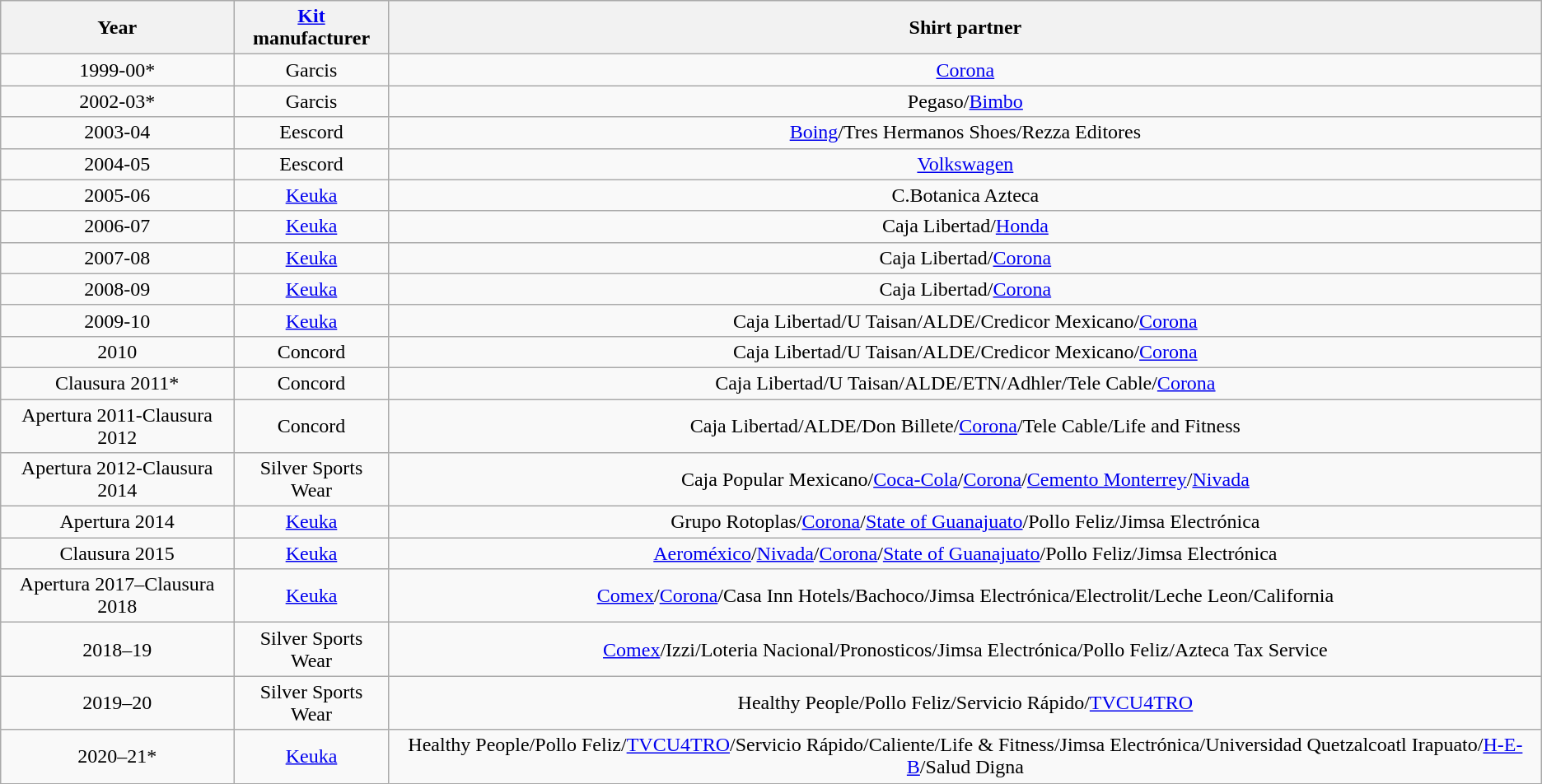<table class="wikitable" style="text-align: center">
<tr>
<th>Year</th>
<th><a href='#'>Kit</a> manufacturer</th>
<th>Shirt partner</th>
</tr>
<tr>
<td>1999-00*</td>
<td>Garcis</td>
<td><a href='#'>Corona</a></td>
</tr>
<tr>
<td>2002-03*</td>
<td>Garcis</td>
<td>Pegaso/<a href='#'>Bimbo</a></td>
</tr>
<tr>
<td>2003-04</td>
<td>Eescord</td>
<td><a href='#'>Boing</a>/Tres Hermanos Shoes/Rezza Editores</td>
</tr>
<tr>
<td>2004-05</td>
<td>Eescord</td>
<td><a href='#'>Volkswagen</a></td>
</tr>
<tr>
<td>2005-06</td>
<td><a href='#'>Keuka</a></td>
<td>C.Botanica Azteca</td>
</tr>
<tr>
<td>2006-07</td>
<td><a href='#'>Keuka</a></td>
<td>Caja Libertad/<a href='#'>Honda</a></td>
</tr>
<tr>
<td>2007-08</td>
<td><a href='#'>Keuka</a></td>
<td>Caja Libertad/<a href='#'>Corona</a></td>
</tr>
<tr>
<td>2008-09</td>
<td><a href='#'>Keuka</a></td>
<td>Caja Libertad/<a href='#'>Corona</a></td>
</tr>
<tr>
<td>2009-10</td>
<td><a href='#'>Keuka</a></td>
<td>Caja Libertad/U Taisan/ALDE/Credicor Mexicano/<a href='#'>Corona</a></td>
</tr>
<tr>
<td>2010</td>
<td>Concord</td>
<td>Caja Libertad/U Taisan/ALDE/Credicor Mexicano/<a href='#'>Corona</a></td>
</tr>
<tr>
<td>Clausura 2011*</td>
<td>Concord</td>
<td>Caja Libertad/U Taisan/ALDE/ETN/Adhler/Tele Cable/<a href='#'>Corona</a></td>
</tr>
<tr>
<td>Apertura 2011-Clausura 2012</td>
<td>Concord</td>
<td>Caja Libertad/ALDE/Don Billete/<a href='#'>Corona</a>/Tele Cable/Life and Fitness</td>
</tr>
<tr>
<td>Apertura 2012-Clausura 2014</td>
<td>Silver Sports Wear</td>
<td>Caja Popular Mexicano/<a href='#'>Coca-Cola</a>/<a href='#'>Corona</a>/<a href='#'>Cemento Monterrey</a>/<a href='#'>Nivada</a></td>
</tr>
<tr>
<td>Apertura 2014</td>
<td><a href='#'>Keuka</a></td>
<td>Grupo Rotoplas/<a href='#'>Corona</a>/<a href='#'>State of Guanajuato</a>/Pollo Feliz/Jimsa Electrónica</td>
</tr>
<tr>
<td>Clausura 2015</td>
<td><a href='#'>Keuka</a></td>
<td><a href='#'>Aeroméxico</a>/<a href='#'>Nivada</a>/<a href='#'>Corona</a>/<a href='#'>State of Guanajuato</a>/Pollo Feliz/Jimsa Electrónica</td>
</tr>
<tr>
<td>Apertura 2017–Clausura 2018</td>
<td><a href='#'>Keuka</a></td>
<td><a href='#'>Comex</a>/<a href='#'>Corona</a>/Casa Inn Hotels/Bachoco/Jimsa Electrónica/Electrolit/Leche Leon/California</td>
</tr>
<tr>
<td>2018–19</td>
<td>Silver Sports Wear</td>
<td><a href='#'>Comex</a>/Izzi/Loteria Nacional/Pronosticos/Jimsa Electrónica/Pollo Feliz/Azteca Tax Service</td>
</tr>
<tr>
<td>2019–20</td>
<td>Silver Sports Wear</td>
<td>Healthy People/Pollo Feliz/Servicio Rápido/<a href='#'>TVCU4TRO</a></td>
</tr>
<tr>
<td>2020–21*</td>
<td><a href='#'>Keuka</a></td>
<td>Healthy People/Pollo Feliz/<a href='#'>TVCU4TRO</a>/Servicio Rápido/Caliente/Life & Fitness/Jimsa Electrónica/Universidad Quetzalcoatl Irapuato/<a href='#'>H-E-B</a>/Salud Digna</td>
</tr>
</table>
